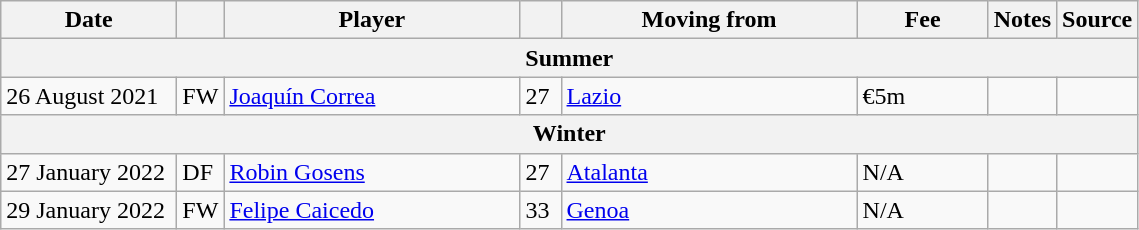<table class="wikitable sortable">
<tr>
<th style="width:110px;">Date</th>
<th style="width:20px;"></th>
<th style="width:190px;">Player</th>
<th style="width:20px;"></th>
<th style="width:190px;">Moving from</th>
<th style="width:80px;" class="unsortable">Fee</th>
<th style="width:20px;" class="unsortable">Notes</th>
<th style="width:20px;">Source</th>
</tr>
<tr>
<th colspan=8>Summer</th>
</tr>
<tr>
<td>26 August 2021</td>
<td>FW</td>
<td> <a href='#'>Joaquín Correa</a></td>
<td>27</td>
<td> <a href='#'>Lazio</a></td>
<td>€5m</td>
<td></td>
<td></td>
</tr>
<tr>
<th colspan=8>Winter</th>
</tr>
<tr>
<td>27 January 2022</td>
<td>DF</td>
<td> <a href='#'>Robin Gosens</a></td>
<td>27</td>
<td> <a href='#'>Atalanta</a></td>
<td>N/A</td>
<td></td>
<td></td>
</tr>
<tr>
<td>29 January 2022</td>
<td>FW</td>
<td> <a href='#'>Felipe Caicedo</a></td>
<td>33</td>
<td> <a href='#'>Genoa</a></td>
<td>N/A</td>
<td></td>
<td></td>
</tr>
</table>
